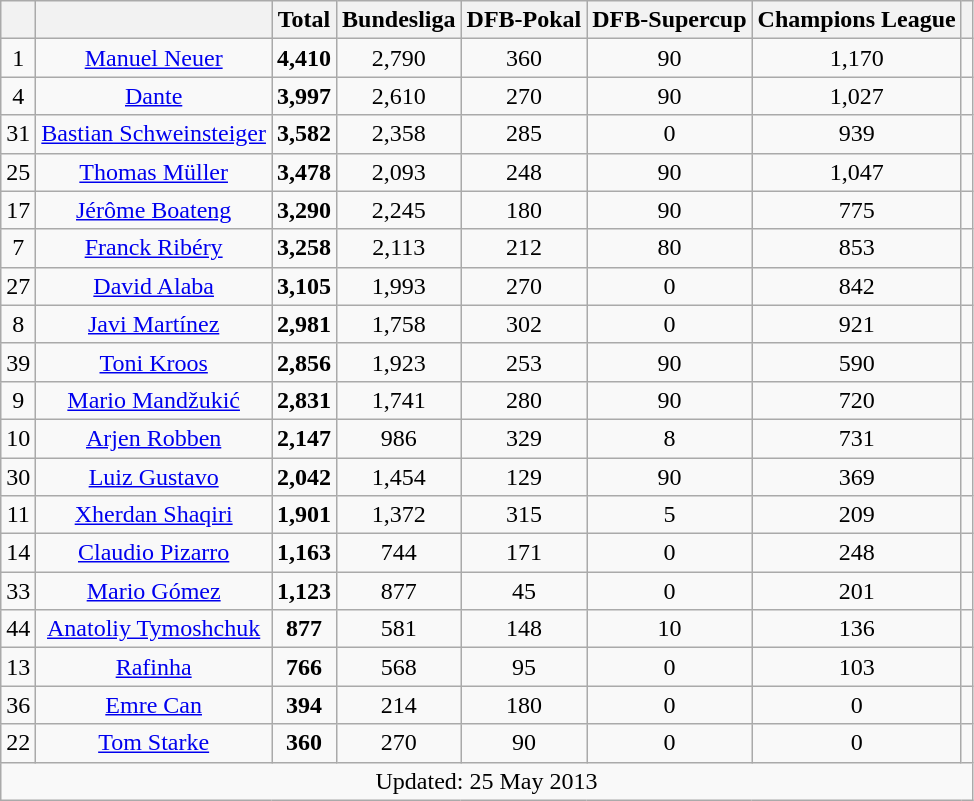<table class="wikitable" style="text-align: center">
<tr>
<th></th>
<th></th>
<th>Total</th>
<th>Bundesliga</th>
<th>DFB-Pokal</th>
<th>DFB-Supercup</th>
<th>Champions League</th>
<th></th>
</tr>
<tr>
<td>1</td>
<td><a href='#'>Manuel Neuer</a></td>
<td><strong>4,410</strong></td>
<td>2,790</td>
<td>360</td>
<td>90</td>
<td>1,170</td>
<td></td>
</tr>
<tr>
<td>4</td>
<td><a href='#'>Dante</a></td>
<td><strong>3,997</strong></td>
<td>2,610</td>
<td>270</td>
<td>90</td>
<td>1,027</td>
<td></td>
</tr>
<tr>
<td>31</td>
<td><a href='#'>Bastian Schweinsteiger</a></td>
<td><strong>3,582</strong></td>
<td>2,358</td>
<td>285</td>
<td>0</td>
<td>939</td>
<td></td>
</tr>
<tr>
<td>25</td>
<td><a href='#'>Thomas Müller</a></td>
<td><strong>3,478</strong></td>
<td>2,093</td>
<td>248</td>
<td>90</td>
<td>1,047</td>
<td></td>
</tr>
<tr>
<td>17</td>
<td><a href='#'>Jérôme Boateng</a></td>
<td><strong>3,290</strong></td>
<td>2,245</td>
<td>180</td>
<td>90</td>
<td>775</td>
<td></td>
</tr>
<tr>
<td>7</td>
<td><a href='#'>Franck Ribéry</a></td>
<td><strong>3,258</strong></td>
<td>2,113</td>
<td>212</td>
<td>80</td>
<td>853</td>
<td></td>
</tr>
<tr>
<td>27</td>
<td><a href='#'>David Alaba</a></td>
<td><strong>3,105</strong></td>
<td>1,993</td>
<td>270</td>
<td>0</td>
<td>842</td>
<td></td>
</tr>
<tr>
<td>8</td>
<td><a href='#'>Javi Martínez</a></td>
<td><strong>2,981</strong></td>
<td>1,758</td>
<td>302</td>
<td>0</td>
<td>921</td>
<td></td>
</tr>
<tr>
<td>39</td>
<td><a href='#'>Toni Kroos</a></td>
<td><strong>2,856</strong></td>
<td>1,923</td>
<td>253</td>
<td>90</td>
<td>590</td>
<td></td>
</tr>
<tr>
<td>9</td>
<td><a href='#'>Mario Mandžukić</a></td>
<td><strong>2,831</strong></td>
<td>1,741</td>
<td>280</td>
<td>90</td>
<td>720</td>
<td></td>
</tr>
<tr>
<td>10</td>
<td><a href='#'>Arjen Robben</a></td>
<td><strong>2,147</strong></td>
<td>986</td>
<td>329</td>
<td>8</td>
<td>731</td>
<td></td>
</tr>
<tr>
<td>30</td>
<td><a href='#'>Luiz Gustavo</a></td>
<td><strong>2,042</strong></td>
<td>1,454</td>
<td>129</td>
<td>90</td>
<td>369</td>
<td></td>
</tr>
<tr>
<td>11</td>
<td><a href='#'>Xherdan Shaqiri</a></td>
<td><strong>1,901</strong></td>
<td>1,372</td>
<td>315</td>
<td>5</td>
<td>209</td>
<td></td>
</tr>
<tr>
<td>14</td>
<td><a href='#'>Claudio Pizarro</a></td>
<td><strong>1,163</strong></td>
<td>744</td>
<td>171</td>
<td>0</td>
<td>248</td>
<td></td>
</tr>
<tr>
<td>33</td>
<td><a href='#'>Mario Gómez</a></td>
<td><strong>1,123</strong></td>
<td>877</td>
<td>45</td>
<td>0</td>
<td>201</td>
<td></td>
</tr>
<tr>
<td>44</td>
<td><a href='#'>Anatoliy Tymoshchuk</a></td>
<td><strong>877</strong></td>
<td>581</td>
<td>148</td>
<td>10</td>
<td>136</td>
<td></td>
</tr>
<tr>
<td>13</td>
<td><a href='#'>Rafinha</a></td>
<td><strong>766</strong></td>
<td>568</td>
<td>95</td>
<td>0</td>
<td>103</td>
<td></td>
</tr>
<tr>
<td>36</td>
<td><a href='#'>Emre Can</a></td>
<td><strong>394</strong></td>
<td>214</td>
<td>180</td>
<td>0</td>
<td>0</td>
<td></td>
</tr>
<tr>
<td>22</td>
<td><a href='#'>Tom Starke</a></td>
<td><strong>360</strong></td>
<td>270</td>
<td>90</td>
<td>0</td>
<td>0</td>
<td></td>
</tr>
<tr>
<td colspan="8">Updated: 25 May 2013</td>
</tr>
</table>
